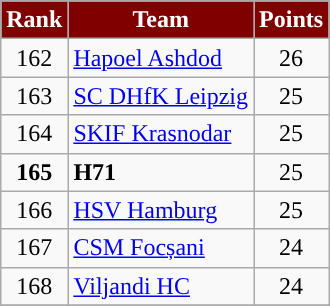<table class="wikitable" style="text-align: center">
<tr>
<th style="color:#FFFFFF; background:maroon">Rank</th>
<th style="color:#FFFFFF; background:maroon">Team</th>
<th style="color:#FFFFFF; background:maroon">Points</th>
</tr>
<tr>
<td>162</td>
<td align=left> <a href='#'>Hapoel Ashdod</a></td>
<td>26</td>
</tr>
<tr>
<td>163</td>
<td align=left> <a href='#'>SC DHfK Leipzig</a></td>
<td>25</td>
</tr>
<tr>
<td>164</td>
<td align=left> <a href='#'>SKIF Krasnodar</a></td>
<td>25</td>
</tr>
<tr>
<td><strong>165</strong></td>
<td align=left> <strong>H71</strong></td>
<td>25</td>
</tr>
<tr>
<td>166</td>
<td align=left> <a href='#'>HSV Hamburg</a></td>
<td>25</td>
</tr>
<tr>
<td>167</td>
<td align=left> <a href='#'>CSM Focșani</a></td>
<td>24</td>
</tr>
<tr>
<td>168</td>
<td align=left> <a href='#'>Viljandi HC</a></td>
<td>24</td>
</tr>
<tr>
</tr>
</table>
